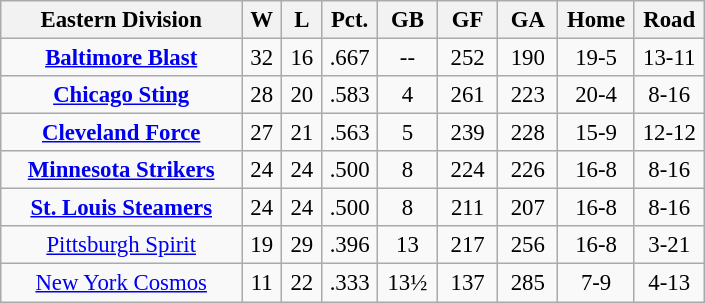<table class="wikitable" width="470" style="font-size:95%; text-align:center">
<tr>
<th width="30%">Eastern Division</th>
<th width="5%">W</th>
<th width="5%">L</th>
<th width="5%">Pct.</th>
<th width="7.5%">GB</th>
<th width="7.5%">GF</th>
<th width="7.5%">GA</th>
<th width="7.5%">Home</th>
<th width="7.5%">Road</th>
</tr>
<tr>
<td><strong><a href='#'>Baltimore Blast</a></strong></td>
<td>32</td>
<td>16</td>
<td>.667</td>
<td>--</td>
<td>252</td>
<td>190</td>
<td>19-5</td>
<td>13-11</td>
</tr>
<tr>
<td><strong><a href='#'>Chicago Sting</a></strong></td>
<td>28</td>
<td>20</td>
<td>.583</td>
<td>4</td>
<td>261</td>
<td>223</td>
<td>20-4</td>
<td>8-16</td>
</tr>
<tr>
<td><strong><a href='#'>Cleveland Force</a></strong></td>
<td>27</td>
<td>21</td>
<td>.563</td>
<td>5</td>
<td>239</td>
<td>228</td>
<td>15-9</td>
<td>12-12</td>
</tr>
<tr>
<td><strong><a href='#'>Minnesota Strikers</a></strong></td>
<td>24</td>
<td>24</td>
<td>.500</td>
<td>8</td>
<td>224</td>
<td>226</td>
<td>16-8</td>
<td>8-16</td>
</tr>
<tr>
<td><strong><a href='#'>St. Louis Steamers</a></strong></td>
<td>24</td>
<td>24</td>
<td>.500</td>
<td>8</td>
<td>211</td>
<td>207</td>
<td>16-8</td>
<td>8-16</td>
</tr>
<tr>
<td><a href='#'>Pittsburgh Spirit</a></td>
<td>19</td>
<td>29</td>
<td>.396</td>
<td>13</td>
<td>217</td>
<td>256</td>
<td>16-8</td>
<td>3-21</td>
</tr>
<tr>
<td><a href='#'>New York Cosmos</a></td>
<td>11</td>
<td>22</td>
<td>.333</td>
<td>13½</td>
<td>137</td>
<td>285</td>
<td>7-9</td>
<td>4-13</td>
</tr>
</table>
